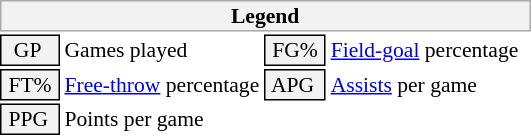<table class="toccolours" style="font-size: 90%; white-space: nowrap;">
<tr>
<th colspan="6" style="background:#f2f2f2; border:1px solid #aaa;">Legend</th>
</tr>
<tr>
<td style="background:#f2f2f2; border:1px solid black;">  GP</td>
<td>Games played</td>
<td style="background:#f2f2f2; border:1px solid black;"> FG% </td>
<td style="padding-right: 8px"><a href='#'>Field-goal</a> percentage</td>
</tr>
<tr>
<td style="background:#f2f2f2; border:1px solid black;"> FT% </td>
<td><a href='#'>Free-throw</a> percentage</td>
<td style="background:#f2f2f2; border:1px solid black;"> APG </td>
<td><a href='#'>Assists</a> per game</td>
</tr>
<tr>
<td style="background:#f2f2f2; border:1px solid black;"> PPG </td>
<td>Points per game</td>
</tr>
<tr>
</tr>
</table>
